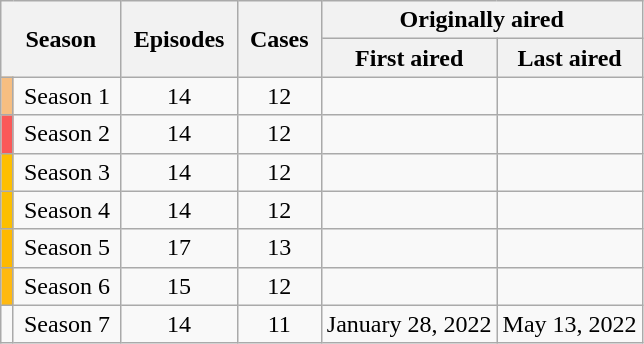<table class="wikitable" style="text-align: center;">
<tr>
<th style="padding: 0 16px;" colspan="2" rowspan="2">Season</th>
<th style="padding: 0 8px;" rowspan="2">Episodes</th>
<th style="padding: 0 8px;" rowspan="2">Cases</th>
<th colspan="2">Originally aired</th>
</tr>
<tr>
<th style="padding: 0 12px;">First aired</th>
<th>Last aired</th>
</tr>
<tr>
<td style="background:#F7BE81; height:10px;"></td>
<td>Season 1</td>
<td>14</td>
<td>12</td>
<td></td>
<td></td>
</tr>
<tr>
<td style="background:#FA5858; height:10px;"></td>
<td>Season 2</td>
<td>14</td>
<td>12</td>
<td></td>
<td></td>
</tr>
<tr>
<td style="background:#FEBF00; height:10px;"></td>
<td>Season 3</td>
<td>14</td>
<td>12</td>
<td></td>
<td></td>
</tr>
<tr>
<td style="background:#FCBF00; height:10px;"></td>
<td>Season 4</td>
<td>14</td>
<td>12</td>
<td></td>
<td></td>
</tr>
<tr>
<td style="background:#FFB900; height:10px;"></td>
<td>Season 5</td>
<td>17</td>
<td>13</td>
<td></td>
<td></td>
</tr>
<tr>
<td style="background:#FFB910; height:10px;"></td>
<td>Season 6</td>
<td>15</td>
<td>12</td>
<td></td>
<td></td>
</tr>
<tr>
<td></td>
<td>Season 7</td>
<td>14</td>
<td>11</td>
<td>January 28, 2022</td>
<td>May 13, 2022</td>
</tr>
</table>
